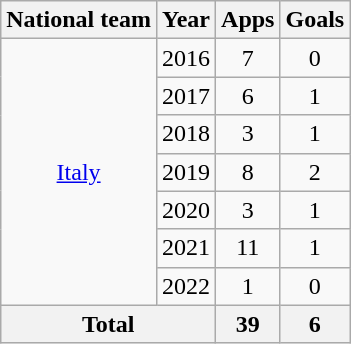<table class="wikitable" style="text-align:center">
<tr>
<th>National team</th>
<th>Year</th>
<th>Apps</th>
<th>Goals</th>
</tr>
<tr>
<td rowspan="7"><a href='#'>Italy</a></td>
<td>2016</td>
<td>7</td>
<td>0</td>
</tr>
<tr>
<td>2017</td>
<td>6</td>
<td>1</td>
</tr>
<tr>
<td>2018</td>
<td>3</td>
<td>1</td>
</tr>
<tr>
<td>2019</td>
<td>8</td>
<td>2</td>
</tr>
<tr>
<td>2020</td>
<td>3</td>
<td>1</td>
</tr>
<tr>
<td>2021</td>
<td>11</td>
<td>1</td>
</tr>
<tr>
<td>2022</td>
<td>1</td>
<td>0</td>
</tr>
<tr>
<th colspan="2">Total</th>
<th>39</th>
<th>6</th>
</tr>
</table>
